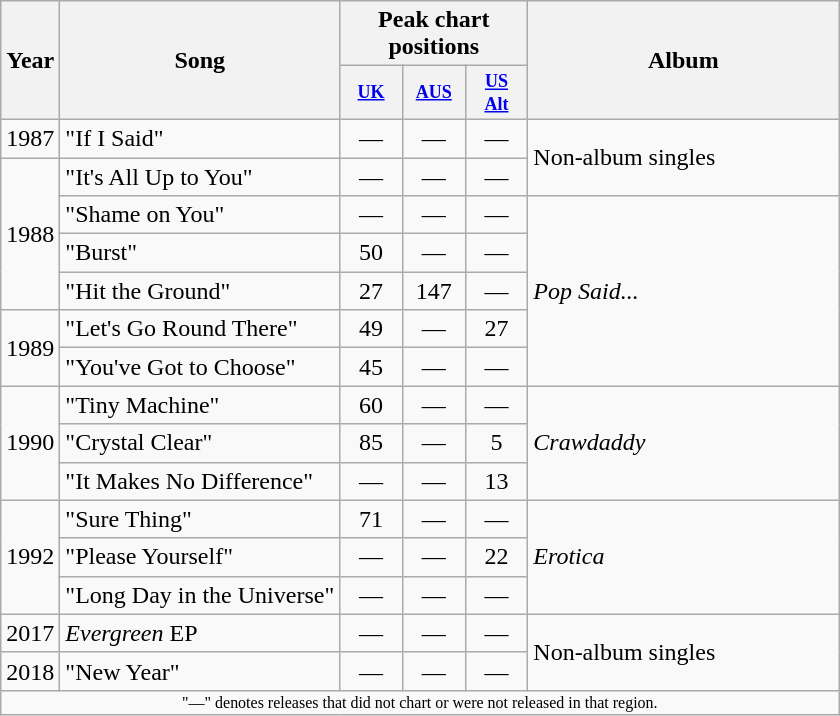<table class="wikitable plainrowheaders" style="text-align:center;" border="1">
<tr>
<th rowspan="2">Year</th>
<th rowspan="2">Song</th>
<th colspan="3">Peak chart positions</th>
<th rowspan="2" width="200">Album</th>
</tr>
<tr>
<th style="width:3em;font-size:75%"><a href='#'>UK</a><br></th>
<th style="width:3em;font-size:75%"><a href='#'>AUS</a><br></th>
<th style="width:3em;font-size:75%"><a href='#'>US<br>Alt</a><br></th>
</tr>
<tr>
<td>1987</td>
<td align=left>"If I Said"</td>
<td>—</td>
<td>—</td>
<td>—</td>
<td align=left rowspan="2">Non-album singles</td>
</tr>
<tr>
<td rowspan="4">1988</td>
<td align=left>"It's All Up to You"</td>
<td>—</td>
<td>—</td>
<td>—</td>
</tr>
<tr>
<td align=left>"Shame on You"</td>
<td>—</td>
<td>—</td>
<td>—</td>
<td align=left rowspan="5"><em>Pop Said...</em></td>
</tr>
<tr>
<td align=left>"Burst"</td>
<td>50</td>
<td>—</td>
<td>—</td>
</tr>
<tr>
<td align=left>"Hit the Ground"</td>
<td>27</td>
<td>147</td>
<td>—</td>
</tr>
<tr>
<td rowspan="2">1989</td>
<td align=left>"Let's Go Round There"</td>
<td>49</td>
<td>—</td>
<td>27</td>
</tr>
<tr>
<td align=left>"You've Got to Choose"</td>
<td>45</td>
<td>—</td>
<td>—</td>
</tr>
<tr>
<td rowspan="3">1990</td>
<td align=left>"Tiny Machine"</td>
<td>60</td>
<td>—</td>
<td>—</td>
<td align=left rowspan="3"><em>Crawdaddy</em></td>
</tr>
<tr>
<td align=left>"Crystal Clear"</td>
<td>85</td>
<td>—</td>
<td>5</td>
</tr>
<tr>
<td align=left>"It Makes No Difference"</td>
<td>—</td>
<td>—</td>
<td>13</td>
</tr>
<tr>
<td rowspan="3">1992</td>
<td align=left>"Sure Thing"</td>
<td>71</td>
<td>—</td>
<td>—</td>
<td align=left rowspan="3"><em>Erotica</em></td>
</tr>
<tr>
<td align=left>"Please Yourself"</td>
<td>—</td>
<td>—</td>
<td>22</td>
</tr>
<tr>
<td align=left>"Long Day in the Universe"</td>
<td>—</td>
<td>—</td>
<td>—</td>
</tr>
<tr>
<td rowspan="1">2017</td>
<td align=left><em>Evergreen</em> EP</td>
<td>—</td>
<td>—</td>
<td>—</td>
<td align=left rowspan="2">Non-album singles</td>
</tr>
<tr>
<td rowspan="1">2018</td>
<td align=left>"New Year"</td>
<td>—</td>
<td>—</td>
<td>—</td>
</tr>
<tr>
<td align="center" colspan="18" style="font-size: 8pt">"—" denotes releases that did not chart or were not released in that region.</td>
</tr>
</table>
